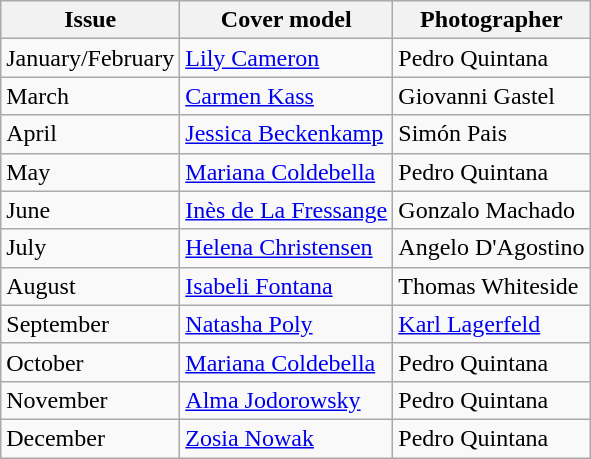<table class="sortable wikitable">
<tr>
<th>Issue</th>
<th>Cover model</th>
<th>Photographer</th>
</tr>
<tr>
<td>January/February</td>
<td><a href='#'>Lily Cameron</a></td>
<td>Pedro Quintana</td>
</tr>
<tr>
<td>March</td>
<td><a href='#'>Carmen Kass</a></td>
<td>Giovanni Gastel</td>
</tr>
<tr>
<td>April</td>
<td><a href='#'>Jessica Beckenkamp</a></td>
<td>Simón Pais</td>
</tr>
<tr>
<td>May</td>
<td><a href='#'>Mariana Coldebella</a></td>
<td>Pedro Quintana</td>
</tr>
<tr>
<td>June</td>
<td><a href='#'>Inès de La Fressange</a></td>
<td>Gonzalo Machado</td>
</tr>
<tr>
<td>July</td>
<td><a href='#'>Helena Christensen</a></td>
<td>Angelo D'Agostino</td>
</tr>
<tr>
<td>August</td>
<td><a href='#'>Isabeli Fontana</a></td>
<td>Thomas Whiteside</td>
</tr>
<tr>
<td>September</td>
<td><a href='#'>Natasha Poly</a></td>
<td><a href='#'>Karl Lagerfeld</a></td>
</tr>
<tr>
<td>October</td>
<td><a href='#'>Mariana Coldebella</a></td>
<td>Pedro Quintana</td>
</tr>
<tr>
<td>November</td>
<td><a href='#'>Alma Jodorowsky</a></td>
<td>Pedro Quintana</td>
</tr>
<tr>
<td>December</td>
<td><a href='#'>Zosia Nowak</a></td>
<td>Pedro Quintana</td>
</tr>
</table>
